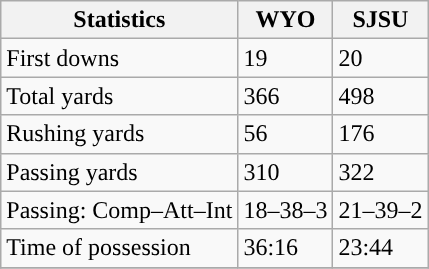<table class="wikitable" style="float: left;">
<tr>
<th>Statistics</th>
<th>WYO</th>
<th>SJSU</th>
</tr>
<tr>
<td>First downs</td>
<td>19</td>
<td>20</td>
</tr>
<tr>
<td>Total yards</td>
<td>366</td>
<td>498</td>
</tr>
<tr>
<td>Rushing yards</td>
<td>56</td>
<td>176</td>
</tr>
<tr>
<td>Passing yards</td>
<td>310</td>
<td>322</td>
</tr>
<tr>
<td>Passing: Comp–Att–Int</td>
<td>18–38–3</td>
<td>21–39–2</td>
</tr>
<tr>
<td>Time of possession</td>
<td>36:16</td>
<td>23:44</td>
</tr>
<tr>
</tr>
</table>
